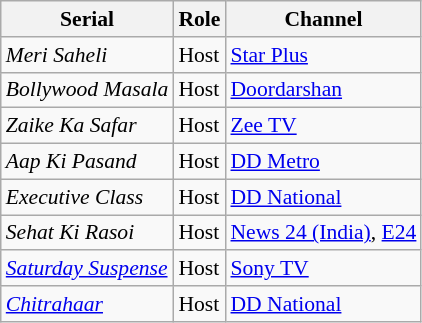<table class="wikitable" style="font-size: 90%;">
<tr>
<th>Serial</th>
<th>Role</th>
<th>Channel</th>
</tr>
<tr>
<td><em>Meri Saheli </em></td>
<td>Host</td>
<td><a href='#'>Star Plus</a></td>
</tr>
<tr>
<td><em>Bollywood Masala</em></td>
<td>Host</td>
<td><a href='#'>Doordarshan</a></td>
</tr>
<tr>
<td><em>Zaike Ka Safar </em></td>
<td>Host</td>
<td><a href='#'>Zee TV</a></td>
</tr>
<tr>
<td><em>Aap Ki Pasand</em></td>
<td>Host</td>
<td><a href='#'>DD Metro</a></td>
</tr>
<tr>
<td><em>Executive Class</em></td>
<td>Host</td>
<td><a href='#'>DD National</a></td>
</tr>
<tr>
<td><em>Sehat Ki Rasoi </em></td>
<td>Host</td>
<td><a href='#'>News 24 (India)</a>, <a href='#'>E24</a></td>
</tr>
<tr>
<td><em><a href='#'>Saturday Suspense</a></em></td>
<td>Host</td>
<td><a href='#'>Sony TV</a></td>
</tr>
<tr>
<td><em><a href='#'>Chitrahaar</a></em></td>
<td>Host</td>
<td><a href='#'>DD National</a></td>
</tr>
</table>
